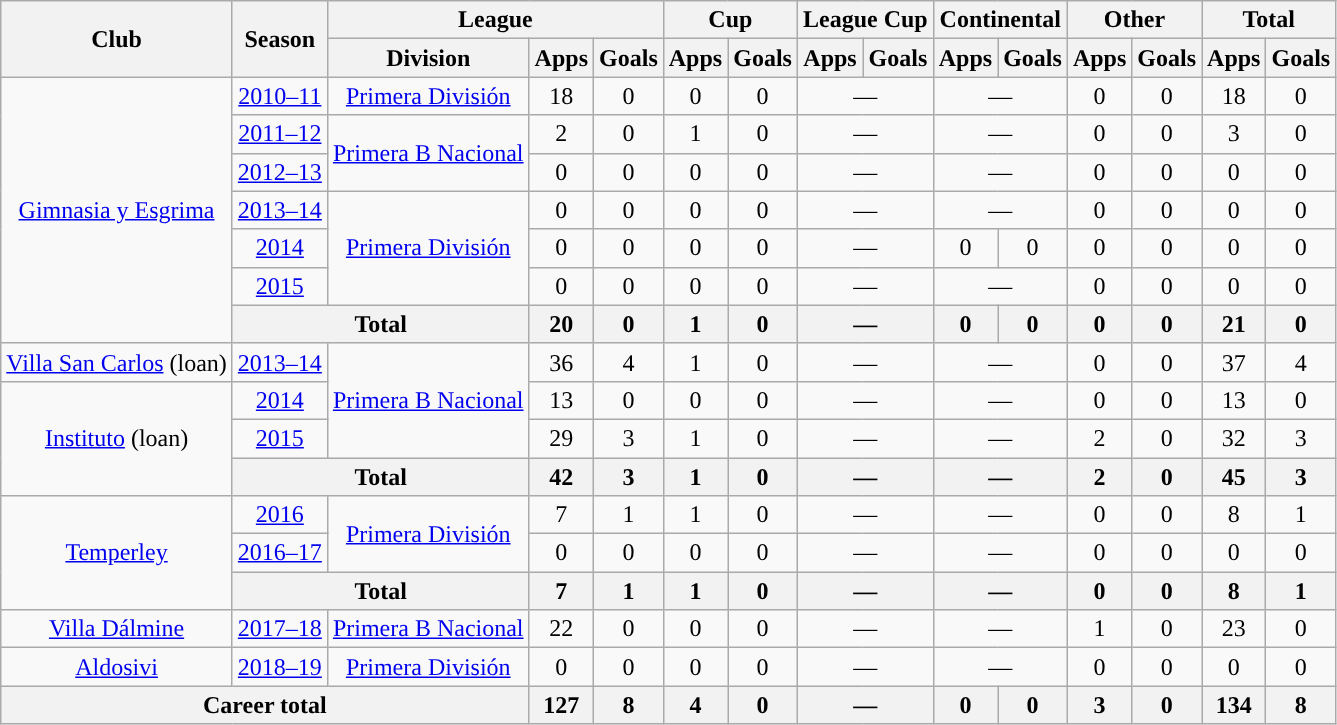<table class="wikitable" style="text-align:center">
<tr>
<th rowspan="2">Club</th>
<th rowspan="2">Season</th>
<th colspan="3">League</th>
<th colspan="2">Cup</th>
<th colspan="2">League Cup</th>
<th colspan="2">Continental</th>
<th colspan="2">Other</th>
<th colspan="2">Total</th>
</tr>
<tr>
<th>Division</th>
<th>Apps</th>
<th>Goals</th>
<th>Apps</th>
<th>Goals</th>
<th>Apps</th>
<th>Goals</th>
<th>Apps</th>
<th>Goals</th>
<th>Apps</th>
<th>Goals</th>
<th>Apps</th>
<th>Goals</th>
</tr>
<tr>
<td rowspan="7"><a href='#'>Gimnasia y Esgrima</a></td>
<td><a href='#'>2010–11</a></td>
<td rowspan="1"><a href='#'>Primera División</a></td>
<td>18</td>
<td>0</td>
<td>0</td>
<td>0</td>
<td colspan="2">—</td>
<td colspan="2">—</td>
<td>0</td>
<td>0</td>
<td>18</td>
<td>0</td>
</tr>
<tr>
<td><a href='#'>2011–12</a></td>
<td rowspan="2"><a href='#'>Primera B Nacional</a></td>
<td>2</td>
<td>0</td>
<td>1</td>
<td>0</td>
<td colspan="2">—</td>
<td colspan="2">—</td>
<td>0</td>
<td>0</td>
<td>3</td>
<td>0</td>
</tr>
<tr>
<td><a href='#'>2012–13</a></td>
<td>0</td>
<td>0</td>
<td>0</td>
<td>0</td>
<td colspan="2">—</td>
<td colspan="2">—</td>
<td>0</td>
<td>0</td>
<td>0</td>
<td>0</td>
</tr>
<tr>
<td><a href='#'>2013–14</a></td>
<td rowspan="3"><a href='#'>Primera División</a></td>
<td>0</td>
<td>0</td>
<td>0</td>
<td>0</td>
<td colspan="2">—</td>
<td colspan="2">—</td>
<td>0</td>
<td>0</td>
<td>0</td>
<td>0</td>
</tr>
<tr>
<td><a href='#'>2014</a></td>
<td>0</td>
<td>0</td>
<td>0</td>
<td>0</td>
<td colspan="2">—</td>
<td>0</td>
<td>0</td>
<td>0</td>
<td>0</td>
<td>0</td>
<td>0</td>
</tr>
<tr>
<td><a href='#'>2015</a></td>
<td>0</td>
<td>0</td>
<td>0</td>
<td>0</td>
<td colspan="2">—</td>
<td colspan="2">—</td>
<td>0</td>
<td>0</td>
<td>0</td>
<td>0</td>
</tr>
<tr>
<th colspan="2">Total</th>
<th>20</th>
<th>0</th>
<th>1</th>
<th>0</th>
<th colspan="2">—</th>
<th>0</th>
<th>0</th>
<th>0</th>
<th>0</th>
<th>21</th>
<th>0</th>
</tr>
<tr>
<td rowspan="1"><a href='#'>Villa San Carlos</a> (loan)</td>
<td><a href='#'>2013–14</a></td>
<td rowspan="3"><a href='#'>Primera B Nacional</a></td>
<td>36</td>
<td>4</td>
<td>1</td>
<td>0</td>
<td colspan="2">—</td>
<td colspan="2">—</td>
<td>0</td>
<td>0</td>
<td>37</td>
<td>4</td>
</tr>
<tr>
<td rowspan="3"><a href='#'>Instituto</a> (loan)</td>
<td><a href='#'>2014</a></td>
<td>13</td>
<td>0</td>
<td>0</td>
<td>0</td>
<td colspan="2">—</td>
<td colspan="2">—</td>
<td>0</td>
<td>0</td>
<td>13</td>
<td>0</td>
</tr>
<tr>
<td><a href='#'>2015</a></td>
<td>29</td>
<td>3</td>
<td>1</td>
<td>0</td>
<td colspan="2">—</td>
<td colspan="2">—</td>
<td>2</td>
<td>0</td>
<td>32</td>
<td>3</td>
</tr>
<tr>
<th colspan="2">Total</th>
<th>42</th>
<th>3</th>
<th>1</th>
<th>0</th>
<th colspan="2">—</th>
<th colspan="2">—</th>
<th>2</th>
<th>0</th>
<th>45</th>
<th>3</th>
</tr>
<tr>
<td rowspan="3"><a href='#'>Temperley</a></td>
<td><a href='#'>2016</a></td>
<td rowspan="2"><a href='#'>Primera División</a></td>
<td>7</td>
<td>1</td>
<td>1</td>
<td>0</td>
<td colspan="2">—</td>
<td colspan="2">—</td>
<td>0</td>
<td>0</td>
<td>8</td>
<td>1</td>
</tr>
<tr>
<td><a href='#'>2016–17</a></td>
<td>0</td>
<td>0</td>
<td>0</td>
<td>0</td>
<td colspan="2">—</td>
<td colspan="2">—</td>
<td>0</td>
<td>0</td>
<td>0</td>
<td>0</td>
</tr>
<tr>
<th colspan="2">Total</th>
<th>7</th>
<th>1</th>
<th>1</th>
<th>0</th>
<th colspan="2">—</th>
<th colspan="2">—</th>
<th>0</th>
<th>0</th>
<th>8</th>
<th>1</th>
</tr>
<tr>
<td rowspan="1"><a href='#'>Villa Dálmine</a></td>
<td><a href='#'>2017–18</a></td>
<td rowspan="1"><a href='#'>Primera B Nacional</a></td>
<td>22</td>
<td>0</td>
<td>0</td>
<td>0</td>
<td colspan="2">—</td>
<td colspan="2">—</td>
<td>1</td>
<td>0</td>
<td>23</td>
<td>0</td>
</tr>
<tr>
<td rowspan="1"><a href='#'>Aldosivi</a></td>
<td><a href='#'>2018–19</a></td>
<td rowspan="1"><a href='#'>Primera División</a></td>
<td>0</td>
<td>0</td>
<td>0</td>
<td>0</td>
<td colspan="2">—</td>
<td colspan="2">—</td>
<td>0</td>
<td>0</td>
<td>0</td>
<td>0</td>
</tr>
<tr>
<th colspan="3">Career total</th>
<th>127</th>
<th>8</th>
<th>4</th>
<th>0</th>
<th colspan="2">—</th>
<th>0</th>
<th>0</th>
<th>3</th>
<th>0</th>
<th>134</th>
<th>8</th>
</tr>
</table>
